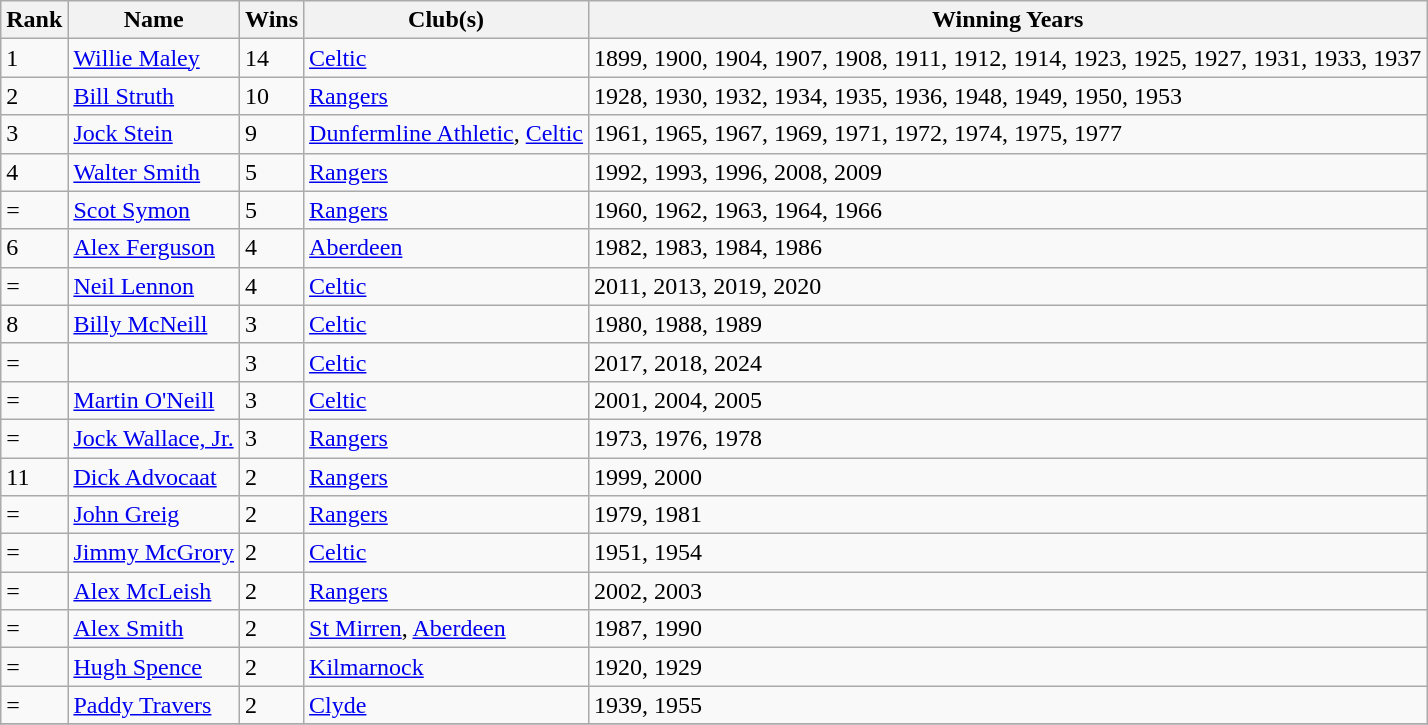<table class="wikitable">
<tr>
<th>Rank</th>
<th>Name</th>
<th>Wins</th>
<th>Club(s)</th>
<th>Winning Years</th>
</tr>
<tr>
<td>1</td>
<td><a href='#'>Willie Maley</a></td>
<td>14</td>
<td><a href='#'>Celtic</a></td>
<td>1899, 1900, 1904, 1907, 1908, 1911, 1912, 1914, 1923, 1925, 1927, 1931, 1933, 1937</td>
</tr>
<tr>
<td>2</td>
<td><a href='#'>Bill Struth</a></td>
<td>10</td>
<td><a href='#'>Rangers</a></td>
<td>1928, 1930, 1932, 1934, 1935, 1936, 1948, 1949, 1950, 1953</td>
</tr>
<tr>
<td>3</td>
<td><a href='#'>Jock Stein</a></td>
<td>9</td>
<td><a href='#'>Dunfermline Athletic</a>, <a href='#'>Celtic</a></td>
<td>1961, 1965, 1967, 1969, 1971, 1972, 1974, 1975, 1977</td>
</tr>
<tr>
<td>4</td>
<td><a href='#'>Walter Smith</a></td>
<td>5</td>
<td><a href='#'>Rangers</a></td>
<td>1992, 1993, 1996, 2008, 2009</td>
</tr>
<tr>
<td>=</td>
<td><a href='#'>Scot Symon</a></td>
<td>5</td>
<td><a href='#'>Rangers</a></td>
<td>1960, 1962, 1963, 1964, 1966</td>
</tr>
<tr>
<td>6</td>
<td><a href='#'>Alex Ferguson</a></td>
<td>4</td>
<td><a href='#'>Aberdeen</a></td>
<td>1982, 1983, 1984, 1986</td>
</tr>
<tr>
<td>=</td>
<td><a href='#'>Neil Lennon</a></td>
<td>4</td>
<td><a href='#'>Celtic</a></td>
<td>2011, 2013, 2019, 2020</td>
</tr>
<tr>
<td>8</td>
<td><a href='#'>Billy McNeill</a></td>
<td>3</td>
<td><a href='#'>Celtic</a></td>
<td>1980, 1988, 1989</td>
</tr>
<tr>
<td>=</td>
<td></td>
<td>3</td>
<td><a href='#'>Celtic</a></td>
<td>2017, 2018, 2024</td>
</tr>
<tr>
<td>=</td>
<td><a href='#'>Martin O'Neill</a></td>
<td>3</td>
<td><a href='#'>Celtic</a></td>
<td>2001, 2004, 2005</td>
</tr>
<tr>
<td>=</td>
<td><a href='#'>Jock Wallace, Jr.</a></td>
<td>3</td>
<td><a href='#'>Rangers</a></td>
<td>1973, 1976, 1978</td>
</tr>
<tr>
<td>11</td>
<td><a href='#'>Dick Advocaat</a></td>
<td>2</td>
<td><a href='#'>Rangers</a></td>
<td>1999, 2000</td>
</tr>
<tr>
<td>=</td>
<td><a href='#'>John Greig</a></td>
<td>2</td>
<td><a href='#'>Rangers</a></td>
<td>1979, 1981</td>
</tr>
<tr>
<td>=</td>
<td><a href='#'>Jimmy McGrory</a></td>
<td>2</td>
<td><a href='#'>Celtic</a></td>
<td>1951, 1954</td>
</tr>
<tr>
<td>=</td>
<td><a href='#'>Alex McLeish</a></td>
<td>2</td>
<td><a href='#'>Rangers</a></td>
<td>2002, 2003</td>
</tr>
<tr>
<td>=</td>
<td><a href='#'>Alex Smith</a></td>
<td>2</td>
<td><a href='#'>St Mirren</a>, <a href='#'>Aberdeen</a></td>
<td>1987, 1990</td>
</tr>
<tr>
<td>=</td>
<td><a href='#'>Hugh Spence</a></td>
<td>2</td>
<td><a href='#'>Kilmarnock</a></td>
<td>1920, 1929</td>
</tr>
<tr>
<td>=</td>
<td><a href='#'>Paddy Travers</a></td>
<td>2</td>
<td><a href='#'>Clyde</a></td>
<td>1939, 1955</td>
</tr>
<tr>
</tr>
</table>
